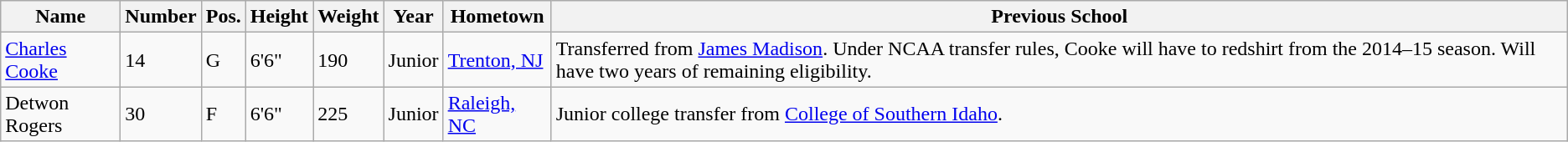<table class="wikitable sortable" border="1">
<tr>
<th>Name</th>
<th>Number</th>
<th>Pos.</th>
<th>Height</th>
<th>Weight</th>
<th>Year</th>
<th>Hometown</th>
<th class="unsortable">Previous School</th>
</tr>
<tr>
<td sortname><a href='#'>Charles Cooke</a></td>
<td>14</td>
<td>G</td>
<td>6'6"</td>
<td>190</td>
<td>Junior</td>
<td><a href='#'>Trenton, NJ</a></td>
<td>Transferred from <a href='#'>James Madison</a>. Under NCAA transfer rules, Cooke will have to redshirt from the 2014–15 season. Will have two years of remaining eligibility.</td>
</tr>
<tr>
<td sortname>Detwon Rogers</td>
<td>30</td>
<td>F</td>
<td>6'6"</td>
<td>225</td>
<td>Junior</td>
<td><a href='#'>Raleigh, NC</a></td>
<td>Junior college transfer from <a href='#'>College of Southern Idaho</a>.</td>
</tr>
</table>
